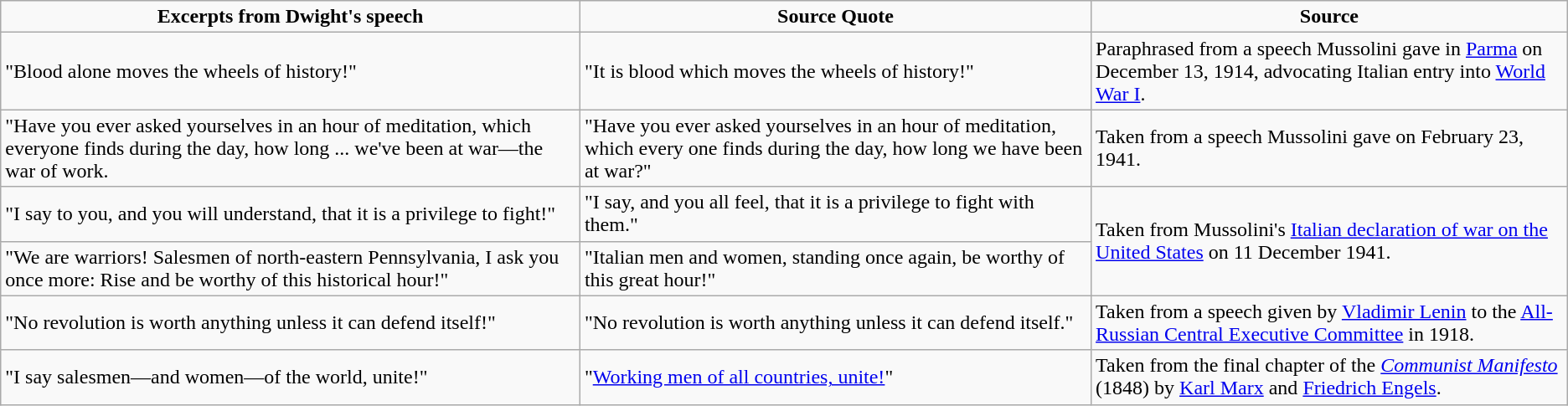<table class="wikitable mw-collapsible mw-collapsed">
<tr>
<td style="text-align: center;"><strong>Excerpts from Dwight's speech</strong></td>
<td style="text-align: center;"><strong>Source Quote</strong></td>
<td style="text-align: center;"><strong>Source</strong></td>
</tr>
<tr>
<td>"Blood alone moves the wheels of history!"</td>
<td>"It is blood which moves the wheels of history!"</td>
<td>Paraphrased from a speech Mussolini gave in <a href='#'>Parma</a> on December 13, 1914, advocating Italian entry into <a href='#'>World War I</a>.</td>
</tr>
<tr>
<td>"Have you ever asked yourselves in an hour of meditation, which everyone finds during the day, how long ... we've been at war—the war of work.</td>
<td>"Have you ever asked yourselves in an hour of meditation, which every one finds during the day, how long we have been at war?"</td>
<td>Taken from a speech Mussolini gave on February 23, 1941.</td>
</tr>
<tr>
<td>"I say to you, and you will understand, that it is a privilege to fight!"</td>
<td>"I say, and you all feel, that it is a privilege to fight with them."</td>
<td rowspan="2">Taken from Mussolini's <a href='#'>Italian declaration of war on the United States</a> on 11 December 1941.</td>
</tr>
<tr>
<td>"We are warriors! Salesmen of north-eastern Pennsylvania, I ask you once more: Rise and be worthy of this historical hour!"</td>
<td>"Italian men and women, standing once again, be worthy of this great hour!"</td>
</tr>
<tr>
<td>"No revolution is worth anything unless it can defend itself!"</td>
<td>"No revolution is worth anything unless it can defend itself."</td>
<td>Taken from a speech given by <a href='#'>Vladimir Lenin</a> to the <a href='#'>All-Russian Central Executive Committee</a> in 1918.</td>
</tr>
<tr>
<td>"I say salesmen—and women—of the world, unite!"</td>
<td>"<a href='#'>Working men of all countries, unite!</a>"</td>
<td>Taken from the final chapter of the <em><a href='#'>Communist Manifesto</a></em> (1848) by <a href='#'>Karl Marx</a> and <a href='#'>Friedrich Engels</a>.</td>
</tr>
</table>
